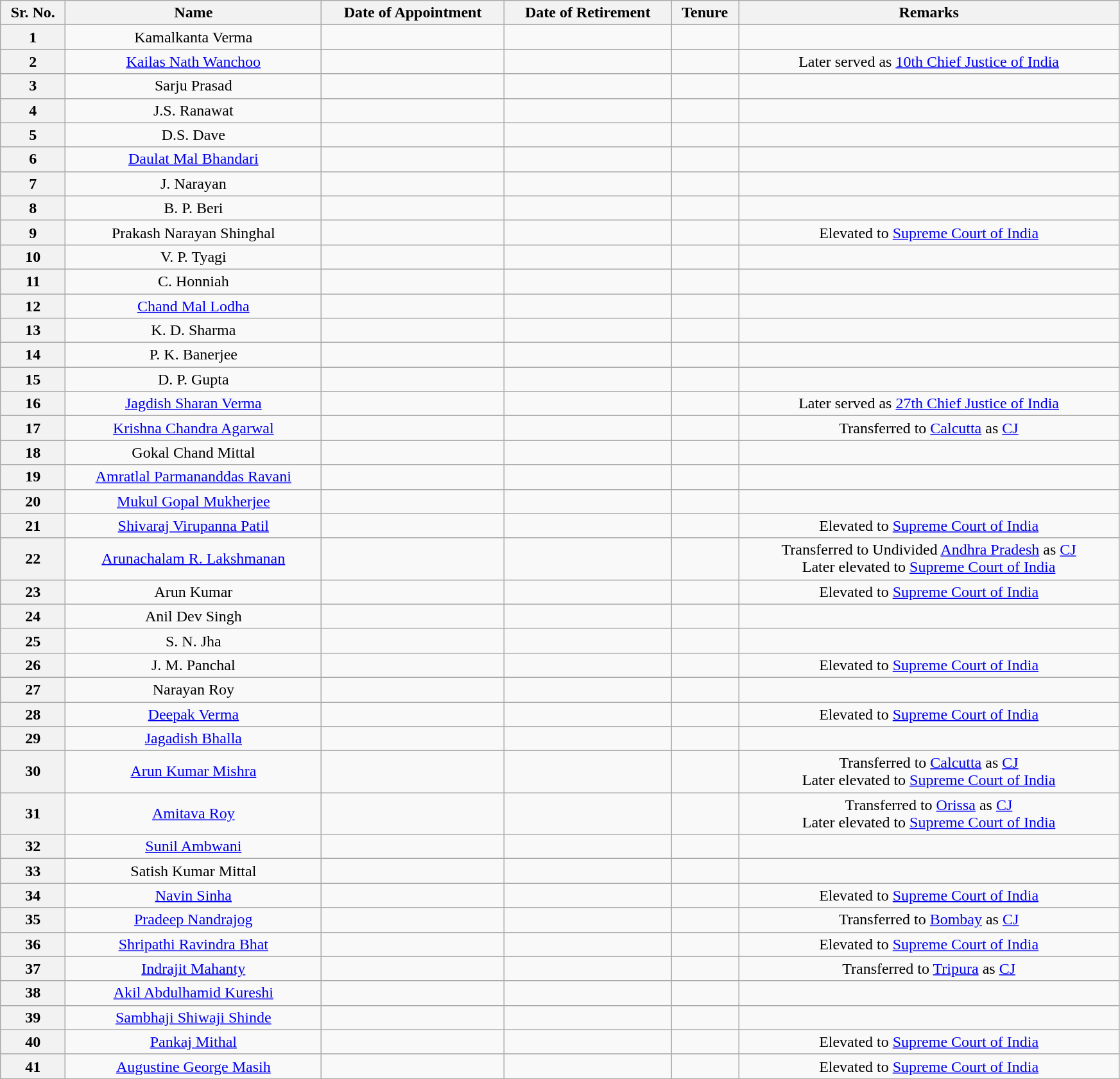<table class="wikitable sortable" style="text-align:center" width="92%">
<tr>
<th>Sr. No.</th>
<th>Name</th>
<th>Date of Appointment</th>
<th>Date of Retirement</th>
<th>Tenure</th>
<th>Remarks</th>
</tr>
<tr>
<th>1</th>
<td>Kamalkanta Verma</td>
<td></td>
<td></td>
<td></td>
<td></td>
</tr>
<tr>
<th>2</th>
<td><a href='#'>Kailas Nath Wanchoo</a></td>
<td></td>
<td></td>
<td></td>
<td>Later served as <a href='#'>10th Chief Justice of India</a></td>
</tr>
<tr>
<th>3</th>
<td>Sarju Prasad</td>
<td></td>
<td></td>
<td></td>
<td></td>
</tr>
<tr>
<th>4</th>
<td>J.S. Ranawat</td>
<td></td>
<td></td>
<td></td>
<td></td>
</tr>
<tr>
<th>5</th>
<td>D.S. Dave</td>
<td></td>
<td></td>
<td></td>
<td></td>
</tr>
<tr>
<th>6</th>
<td><a href='#'>Daulat Mal Bhandari</a></td>
<td></td>
<td></td>
<td></td>
<td></td>
</tr>
<tr>
<th>7</th>
<td>J. Narayan</td>
<td></td>
<td></td>
<td></td>
<td></td>
</tr>
<tr>
<th>8</th>
<td>B. P. Beri</td>
<td></td>
<td></td>
<td></td>
<td></td>
</tr>
<tr>
<th>9</th>
<td>Prakash Narayan Shinghal</td>
<td></td>
<td></td>
<td></td>
<td>Elevated to <a href='#'>Supreme Court of India</a></td>
</tr>
<tr>
<th>10</th>
<td>V. P. Tyagi</td>
<td></td>
<td></td>
<td></td>
<td></td>
</tr>
<tr>
<th>11</th>
<td>C. Honniah</td>
<td></td>
<td></td>
<td></td>
<td></td>
</tr>
<tr>
<th>12</th>
<td><a href='#'>Chand Mal Lodha</a></td>
<td></td>
<td></td>
<td></td>
<td></td>
</tr>
<tr>
<th>13</th>
<td>K. D. Sharma</td>
<td></td>
<td></td>
<td></td>
<td></td>
</tr>
<tr>
<th>14</th>
<td>P. K. Banerjee</td>
<td></td>
<td></td>
<td></td>
<td></td>
</tr>
<tr>
<th>15</th>
<td>D. P. Gupta</td>
<td></td>
<td></td>
<td></td>
<td></td>
</tr>
<tr>
<th>16</th>
<td><a href='#'>Jagdish Sharan Verma</a></td>
<td></td>
<td></td>
<td></td>
<td>Later served as <a href='#'>27th Chief Justice of India</a></td>
</tr>
<tr>
<th>17</th>
<td><a href='#'>Krishna Chandra Agarwal</a></td>
<td></td>
<td></td>
<td></td>
<td>Transferred to <a href='#'>Calcutta</a> as <a href='#'>CJ</a></td>
</tr>
<tr>
<th>18</th>
<td>Gokal Chand Mittal</td>
<td></td>
<td></td>
<td></td>
<td></td>
</tr>
<tr>
<th>19</th>
<td><a href='#'>Amratlal Parmananddas Ravani</a></td>
<td></td>
<td></td>
<td></td>
<td></td>
</tr>
<tr>
<th>20</th>
<td><a href='#'>Mukul Gopal Mukherjee</a></td>
<td></td>
<td></td>
<td></td>
<td></td>
</tr>
<tr>
<th>21</th>
<td><a href='#'>Shivaraj Virupanna Patil</a></td>
<td></td>
<td></td>
<td></td>
<td>Elevated to <a href='#'>Supreme Court of India</a></td>
</tr>
<tr>
<th>22</th>
<td><a href='#'>Arunachalam R. Lakshmanan</a></td>
<td></td>
<td></td>
<td></td>
<td>Transferred to Undivided <a href='#'>Andhra Pradesh</a> as <a href='#'>CJ</a> <br> Later elevated to <a href='#'>Supreme Court of India</a></td>
</tr>
<tr>
<th>23</th>
<td>Arun Kumar</td>
<td></td>
<td></td>
<td></td>
<td>Elevated to <a href='#'>Supreme Court of India</a></td>
</tr>
<tr>
<th>24</th>
<td>Anil Dev Singh</td>
<td></td>
<td></td>
<td></td>
<td></td>
</tr>
<tr>
<th>25</th>
<td>S. N. Jha</td>
<td></td>
<td></td>
<td></td>
<td></td>
</tr>
<tr>
<th>26</th>
<td>J. M. Panchal</td>
<td></td>
<td></td>
<td></td>
<td>Elevated to <a href='#'>Supreme Court of India</a></td>
</tr>
<tr>
<th>27</th>
<td>Narayan Roy</td>
<td></td>
<td></td>
<td></td>
<td></td>
</tr>
<tr>
<th>28</th>
<td><a href='#'>Deepak Verma</a></td>
<td></td>
<td></td>
<td></td>
<td>Elevated to <a href='#'>Supreme Court of India</a></td>
</tr>
<tr>
<th>29</th>
<td><a href='#'>Jagadish Bhalla</a></td>
<td></td>
<td></td>
<td></td>
<td></td>
</tr>
<tr>
<th>30</th>
<td><a href='#'>Arun Kumar Mishra</a></td>
<td></td>
<td></td>
<td></td>
<td>Transferred to <a href='#'>Calcutta</a> as <a href='#'>CJ</a> <br> Later elevated to <a href='#'>Supreme Court of India</a></td>
</tr>
<tr>
<th>31</th>
<td><a href='#'>Amitava Roy</a></td>
<td></td>
<td></td>
<td></td>
<td>Transferred to <a href='#'>Orissa</a> as <a href='#'>CJ</a> <br> Later elevated to <a href='#'>Supreme Court of India</a></td>
</tr>
<tr>
<th>32</th>
<td><a href='#'>Sunil Ambwani</a></td>
<td></td>
<td></td>
<td></td>
<td></td>
</tr>
<tr>
<th>33</th>
<td>Satish Kumar Mittal</td>
<td></td>
<td></td>
<td></td>
<td></td>
</tr>
<tr>
<th>34</th>
<td><a href='#'>Navin Sinha</a></td>
<td></td>
<td></td>
<td></td>
<td>Elevated to <a href='#'>Supreme Court of India</a></td>
</tr>
<tr>
<th>35</th>
<td><a href='#'>Pradeep Nandrajog</a></td>
<td></td>
<td></td>
<td></td>
<td>Transferred to <a href='#'>Bombay</a> as <a href='#'>CJ</a></td>
</tr>
<tr>
<th>36</th>
<td><a href='#'>Shripathi Ravindra Bhat</a></td>
<td></td>
<td></td>
<td></td>
<td>Elevated to <a href='#'>Supreme Court of India</a></td>
</tr>
<tr>
<th>37</th>
<td><a href='#'>Indrajit Mahanty</a></td>
<td></td>
<td></td>
<td></td>
<td>Transferred to <a href='#'>Tripura</a> as <a href='#'>CJ</a></td>
</tr>
<tr>
<th>38</th>
<td><a href='#'>Akil Abdulhamid Kureshi</a></td>
<td></td>
<td></td>
<td></td>
<td></td>
</tr>
<tr>
<th>39</th>
<td><a href='#'>Sambhaji Shiwaji Shinde</a></td>
<td></td>
<td></td>
<td></td>
<td></td>
</tr>
<tr>
<th>40</th>
<td><a href='#'>Pankaj Mithal</a></td>
<td></td>
<td></td>
<td></td>
<td>Elevated to <a href='#'>Supreme Court of India</a></td>
</tr>
<tr>
<th>41</th>
<td><a href='#'>Augustine George Masih</a></td>
<td></td>
<td></td>
<td></td>
<td>Elevated to <a href='#'>Supreme Court of India</a></td>
</tr>
</table>
